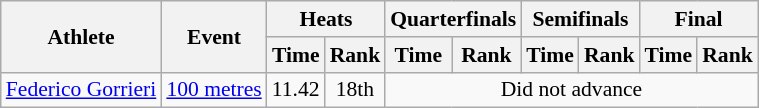<table class=wikitable style="font-size:90%;">
<tr>
<th rowspan="2">Athlete</th>
<th rowspan="2">Event</th>
<th colspan="2">Heats</th>
<th colspan="2">Quarterfinals</th>
<th colspan="2">Semifinals</th>
<th colspan="2">Final</th>
</tr>
<tr>
<th>Time</th>
<th>Rank</th>
<th>Time</th>
<th>Rank</th>
<th>Time</th>
<th>Rank</th>
<th>Time</th>
<th>Rank</th>
</tr>
<tr style=text-align:center>
<td style=text-align:left><a href='#'>Federico Gorrieri</a></td>
<td style=text-align:left><a href='#'>100 metres</a></td>
<td>11.42</td>
<td>18th</td>
<td colspan="6" align=center>Did not advance</td>
</tr>
</table>
